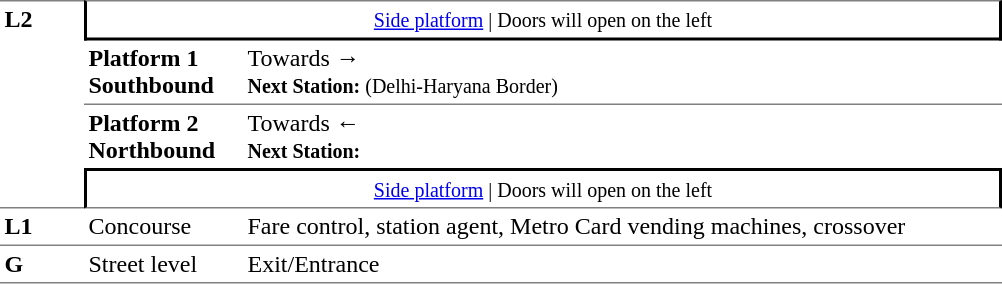<table border=0 cellspacing=0 cellpadding=3>
<tr>
<td style="border-top:solid 1px grey;border-bottom:solid 1px grey;" width=50 rowspan=4 valign=top><strong>L2</strong></td>
<td style="border-top:solid 1px grey;border-right:solid 2px black;border-left:solid 2px black;border-bottom:solid 2px black;text-align:center;" colspan=2><small><a href='#'>Side platform</a> | Doors will open on the left </small></td>
</tr>
<tr>
<td style="border-bottom:solid 1px grey;" width=100><span><strong>Platform 1</strong><br><strong>Southbound</strong></span></td>
<td style="border-bottom:solid 1px grey;" width=500>Towards → <br><small><strong>Next Station:</strong>  (Delhi-Haryana Border)</small></td>
</tr>
<tr>
<td><span><strong>Platform 2</strong><br><strong>Northbound</strong></span></td>
<td>Towards ← <br><small><strong>Next Station:</strong> </small></td>
</tr>
<tr>
<td style="border-top:solid 2px black;border-right:solid 2px black;border-left:solid 2px black;border-bottom:solid 1px grey;text-align:center;" colspan=2><small><a href='#'>Side platform</a> | Doors will open on the left </small></td>
</tr>
<tr>
<td valign=top><strong>L1</strong></td>
<td valign=top>Concourse</td>
<td valign=top>Fare control, station agent, Metro Card vending machines, crossover</td>
</tr>
<tr>
<td style="border-bottom:solid 1px grey;border-top:solid 1px grey;" width=50 valign=top><strong>G</strong></td>
<td style="border-top:solid 1px grey;border-bottom:solid 1px grey;" width=100 valign=top>Street level</td>
<td style="border-top:solid 1px grey;border-bottom:solid 1px grey;" width=500 valign=top>Exit/Entrance</td>
</tr>
</table>
